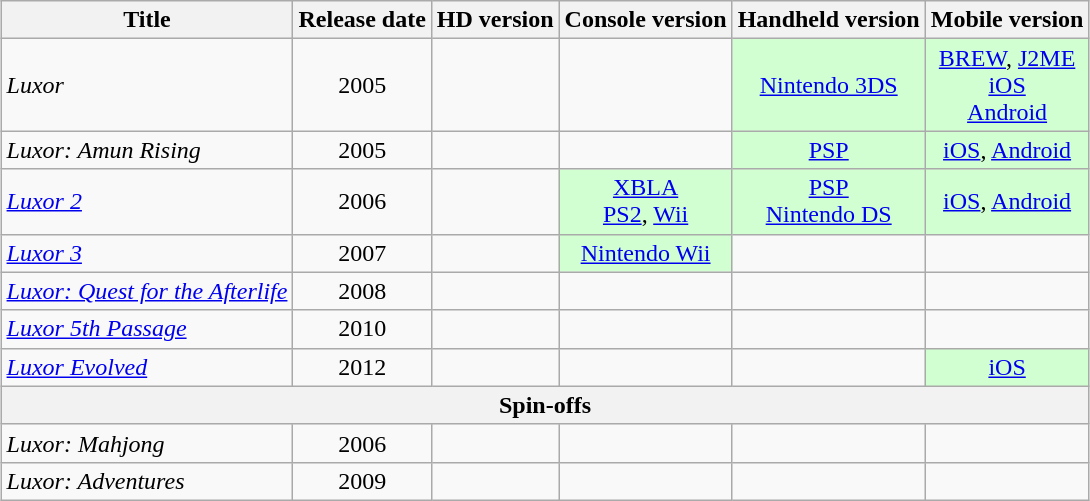<table class="wikitable sortable" style="margin-left: auto; margin-right: auto; border: none;">
<tr>
<th>Title</th>
<th>Release date</th>
<th>HD version</th>
<th>Console version</th>
<th>Handheld version</th>
<th>Mobile version</th>
</tr>
<tr>
<td><em>Luxor</em></td>
<td align="center">2005</td>
<td></td>
<td></td>
<td data-sort-value="Yes" style="background: #D2FFD2; color: black; vertical-align: middle; text-align: center; "class="table-yes2"><a href='#'>Nintendo 3DS</a></td>
<td data-sort-value="Yes" style="background: #D2FFD2; color: black; vertical-align: middle; text-align: center; "class="table-yes2"><a href='#'>BREW</a>, <a href='#'>J2ME</a><br><a href='#'>iOS</a><br><a href='#'>Android</a></td>
</tr>
<tr>
<td><em>Luxor: Amun Rising</em></td>
<td align="center">2005</td>
<td></td>
<td></td>
<td data-sort-value="Yes" style="background: #D2FFD2; color: black; vertical-align: middle; text-align: center; "class="table-yes2"><a href='#'>PSP</a></td>
<td data-sort-value="Yes" style="background: #D2FFD2; color: black; vertical-align: middle; text-align: center; "class="table-yes2"><a href='#'>iOS</a>, <a href='#'>Android</a></td>
</tr>
<tr>
<td><em><a href='#'>Luxor 2</a></em></td>
<td align="center">2006</td>
<td></td>
<td data-sort-value="Yes" style="background: #D2FFD2; color: black; vertical-align: middle; text-align: center; "class="table-yes2"><a href='#'>XBLA</a><br><a href='#'>PS2</a>, <a href='#'>Wii</a></td>
<td data-sort-value="Yes" style="background: #D2FFD2; color: black; vertical-align: middle; text-align: center; "class="table-yes2"><a href='#'>PSP</a><br><a href='#'>Nintendo DS</a></td>
<td data-sort-value="Yes" style="background: #D2FFD2; color: black; vertical-align: middle; text-align: center; "class="table-yes2"><a href='#'>iOS</a>, <a href='#'>Android</a></td>
</tr>
<tr>
<td><em><a href='#'>Luxor 3</a></em></td>
<td align="center">2007</td>
<td></td>
<td data-sort-value="Yes" style="background: #D2FFD2; color: black; vertical-align: middle; text-align: center; "class="table-yes2"><a href='#'>Nintendo Wii</a></td>
<td></td>
<td></td>
</tr>
<tr>
<td><em><a href='#'>Luxor: Quest for the Afterlife</a></em></td>
<td align="center">2008</td>
<td></td>
<td></td>
<td></td>
<td></td>
</tr>
<tr>
<td><em><a href='#'>Luxor 5th Passage</a></em></td>
<td align="center">2010</td>
<td></td>
<td></td>
<td></td>
<td></td>
</tr>
<tr>
<td><em><a href='#'>Luxor Evolved</a></em></td>
<td align="center">2012</td>
<td></td>
<td></td>
<td></td>
<td data-sort-value="Yes" style="background: #D2FFD2; color: black; vertical-align: middle; text-align: center; "class="table-yes2"><a href='#'>iOS</a></td>
</tr>
<tr>
<th colspan="6">Spin-offs</th>
</tr>
<tr>
<td><em>Luxor: Mahjong</em></td>
<td align="center">2006</td>
<td></td>
<td></td>
<td></td>
<td></td>
</tr>
<tr>
<td><em>Luxor: Adventures</em></td>
<td align="center">2009</td>
<td></td>
<td></td>
<td></td>
<td></td>
</tr>
</table>
